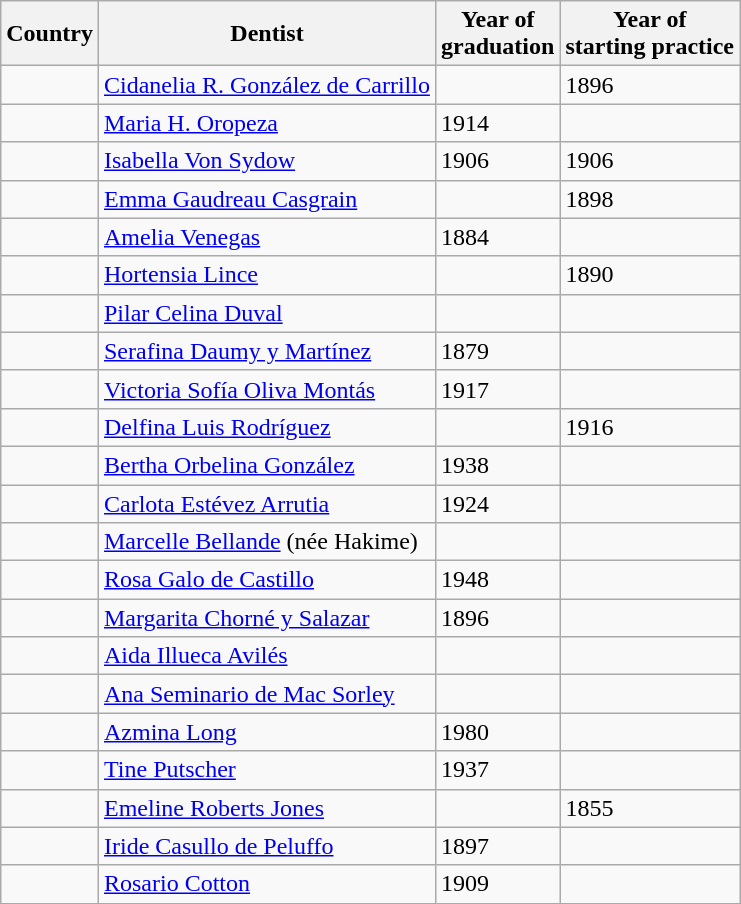<table class="wikitable">
<tr>
<th>Country</th>
<th>Dentist</th>
<th>Year of<br>graduation</th>
<th>Year of<br>starting practice</th>
</tr>
<tr>
<td></td>
<td><a href='#'>Cidanelia R. González de Carrillo</a></td>
<td></td>
<td>1896</td>
</tr>
<tr>
<td></td>
<td><a href='#'>Maria H. Oropeza</a></td>
<td>1914</td>
<td></td>
</tr>
<tr>
<td></td>
<td><a href='#'>Isabella Von Sydow</a></td>
<td>1906</td>
<td>1906</td>
</tr>
<tr>
<td></td>
<td><a href='#'>Emma Gaudreau Casgrain</a></td>
<td></td>
<td>1898</td>
</tr>
<tr>
<td></td>
<td><a href='#'>Amelia Venegas</a></td>
<td>1884</td>
<td></td>
</tr>
<tr>
<td></td>
<td><a href='#'>Hortensia Lince</a></td>
<td></td>
<td>1890</td>
</tr>
<tr>
<td></td>
<td><a href='#'>Pilar Celina Duval</a></td>
<td></td>
<td></td>
</tr>
<tr>
<td></td>
<td><a href='#'>Serafina Daumy y Martínez</a></td>
<td>1879</td>
<td></td>
</tr>
<tr>
<td></td>
<td><a href='#'>Victoria Sofía Oliva Montás</a></td>
<td>1917</td>
<td></td>
</tr>
<tr>
<td></td>
<td><a href='#'>Delfina Luis Rodríguez</a></td>
<td></td>
<td>1916</td>
</tr>
<tr>
<td></td>
<td><a href='#'>Bertha Orbelina González</a></td>
<td>1938</td>
<td></td>
</tr>
<tr>
<td></td>
<td><a href='#'>Carlota Estévez Arrutia</a></td>
<td>1924</td>
<td></td>
</tr>
<tr>
<td></td>
<td><a href='#'>Marcelle Bellande</a> (née Hakime)</td>
<td></td>
<td></td>
</tr>
<tr>
<td></td>
<td><a href='#'>Rosa Galo de Castillo</a></td>
<td>1948</td>
<td></td>
</tr>
<tr>
<td></td>
<td><a href='#'>Margarita Chorné y Salazar</a></td>
<td>1896</td>
<td></td>
</tr>
<tr>
<td></td>
<td><a href='#'>Aida Illueca Avilés</a></td>
<td></td>
<td></td>
</tr>
<tr>
<td></td>
<td><a href='#'>Ana Seminario de Mac Sorley</a></td>
<td></td>
<td></td>
</tr>
<tr>
<td></td>
<td><a href='#'>Azmina Long</a></td>
<td>1980</td>
<td></td>
</tr>
<tr>
<td></td>
<td><a href='#'>Tine Putscher</a></td>
<td>1937</td>
<td></td>
</tr>
<tr>
<td></td>
<td><a href='#'>Emeline Roberts Jones</a></td>
<td></td>
<td>1855</td>
</tr>
<tr>
<td></td>
<td><a href='#'>Iride Casullo de Peluffo</a></td>
<td>1897</td>
<td></td>
</tr>
<tr>
<td></td>
<td><a href='#'>Rosario Cotton</a></td>
<td>1909</td>
<td></td>
</tr>
</table>
